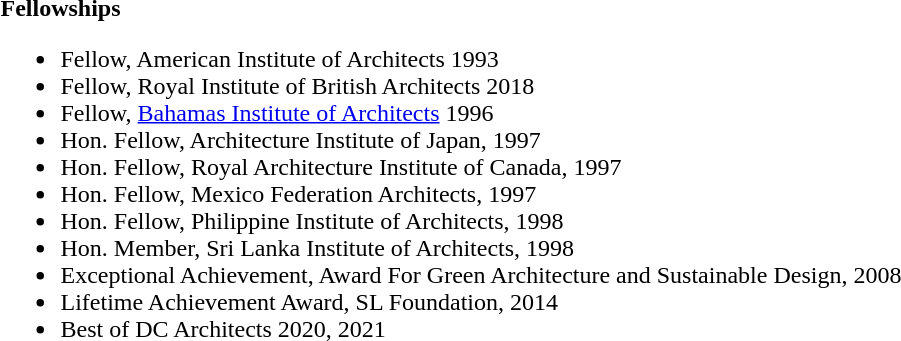<table>
<tr valign="top">
<td><strong>Fellowships</strong><br><ul><li>Fellow, American Institute of Architects 1993</li><li>Fellow, Royal Institute of British Architects 2018</li><li>Fellow, <a href='#'>Bahamas Institute of Architects</a> 1996</li><li>Hon. Fellow, Architecture Institute of Japan, 1997</li><li>Hon. Fellow, Royal Architecture Institute of Canada, 1997</li><li>Hon. Fellow, Mexico Federation Architects, 1997</li><li>Hon. Fellow, Philippine Institute of Architects, 1998</li><li>Hon. Member, Sri Lanka Institute of Architects, 1998</li><li>Exceptional Achievement, Award For Green  Architecture and Sustainable Design, 2008</li><li>Lifetime Achievement Award, SL Foundation, 2014</li><li>Best of DC Architects 2020, 2021</li></ul></td>
</tr>
</table>
